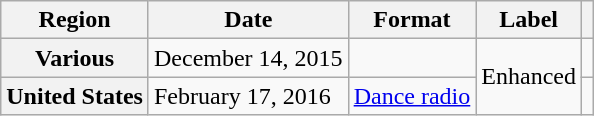<table class="wikitable plainrowheaders">
<tr>
<th scope="col">Region</th>
<th scope="col">Date</th>
<th scope="col">Format</th>
<th scope="col">Label</th>
<th scope="col"></th>
</tr>
<tr>
<th scope="row">Various</th>
<td>December 14, 2015</td>
<td></td>
<td rowspan="2">Enhanced</td>
<td align="center"></td>
</tr>
<tr>
<th scope="row">United States</th>
<td>February 17, 2016</td>
<td><a href='#'>Dance radio</a></td>
<td align="center"></td>
</tr>
</table>
